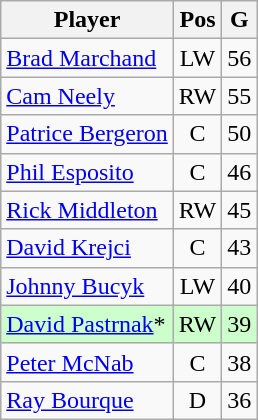<table class="wikitable" style="text-align:center;">
<tr>
<th>Player</th>
<th>Pos</th>
<th>G</th>
</tr>
<tr>
<td style="text-align:left;"><a href='#'>Brad Marchand</a></td>
<td>LW</td>
<td>56</td>
</tr>
<tr>
<td style="text-align:left;"><a href='#'>Cam Neely</a></td>
<td>RW</td>
<td>55</td>
</tr>
<tr>
<td style="text-align:left;"><a href='#'>Patrice Bergeron</a></td>
<td>C</td>
<td>50</td>
</tr>
<tr>
<td style="text-align:left;"><a href='#'>Phil Esposito</a></td>
<td>C</td>
<td>46</td>
</tr>
<tr>
<td style="text-align:left;"><a href='#'>Rick Middleton</a></td>
<td>RW</td>
<td>45</td>
</tr>
<tr>
<td style="text-align:left;"><a href='#'>David Krejci</a></td>
<td>C</td>
<td>43</td>
</tr>
<tr>
<td style="text-align:left;"><a href='#'>Johnny Bucyk</a></td>
<td>LW</td>
<td>40</td>
</tr>
<tr style="background:#cfc;">
<td style="text-align:left;"><a href='#'>David Pastrnak</a>*</td>
<td>RW</td>
<td>39</td>
</tr>
<tr>
<td style="text-align:left;"><a href='#'>Peter McNab</a></td>
<td>C</td>
<td>38</td>
</tr>
<tr>
<td style="text-align:left;"><a href='#'>Ray Bourque</a></td>
<td>D</td>
<td>36</td>
</tr>
</table>
